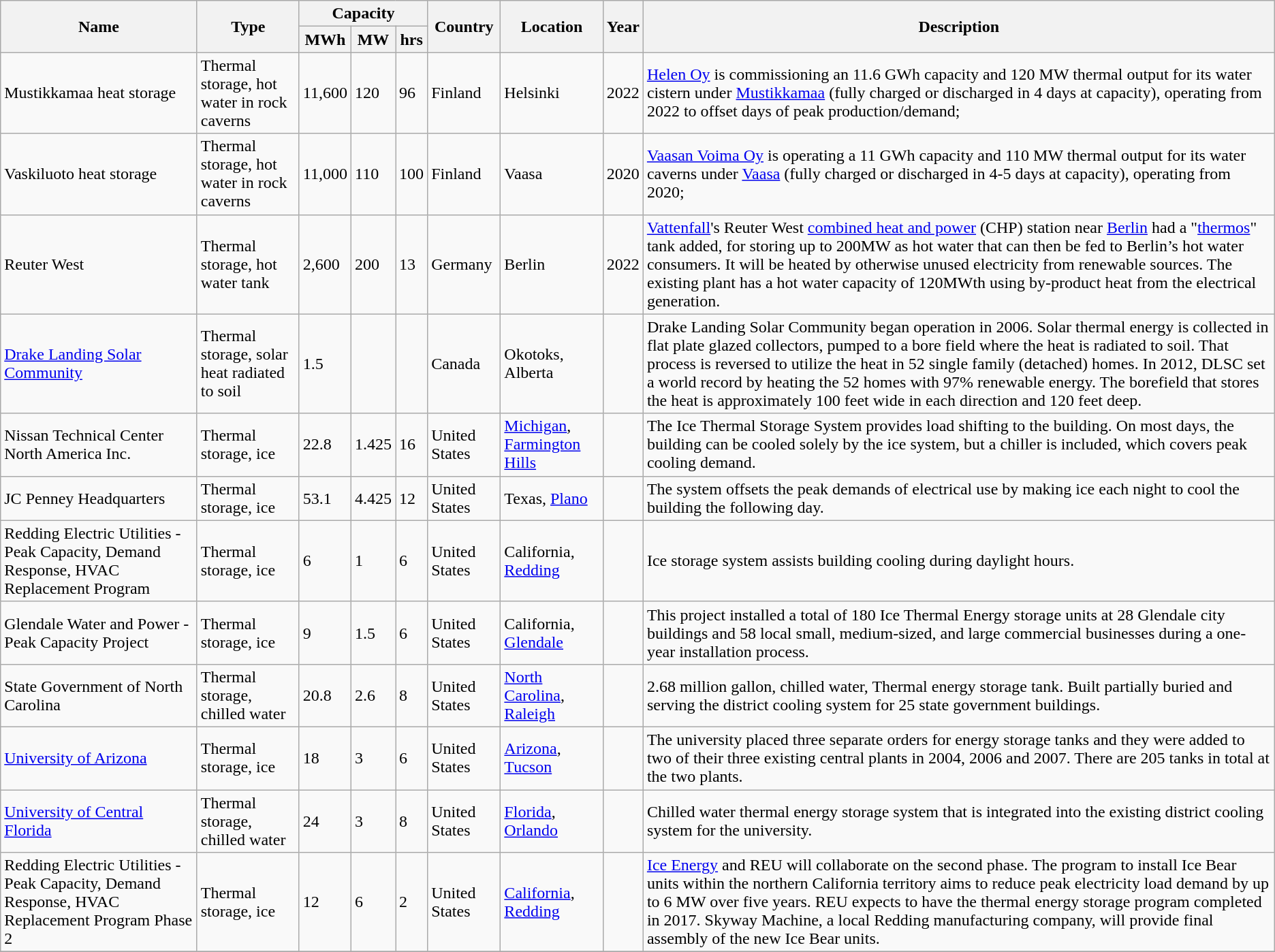<table class="wikitable sortable">
<tr>
<th rowspan="2">Name</th>
<th rowspan="2">Type</th>
<th colspan="3" data-sort-type="number">Capacity</th>
<th rowspan="2">Country</th>
<th rowspan="2">Location</th>
<th rowspan="2">Year</th>
<th rowspan="2">Description</th>
</tr>
<tr>
<th>MWh</th>
<th>MW</th>
<th>hrs</th>
</tr>
<tr>
<td>Mustikkamaa heat storage</td>
<td>Thermal storage, hot water in rock caverns</td>
<td>11,600</td>
<td>120</td>
<td>96</td>
<td>Finland</td>
<td>Helsinki</td>
<td>2022</td>
<td><a href='#'>Helen Oy</a> is commissioning an 11.6 GWh capacity and 120 MW thermal output for its  water cistern under <a href='#'>Mustikkamaa</a> (fully charged or discharged in 4 days at capacity), operating from 2022 to offset days of peak production/demand;</td>
</tr>
<tr>
<td>Vaskiluoto heat storage</td>
<td>Thermal storage, hot water in rock caverns</td>
<td>11,000</td>
<td>110</td>
<td>100</td>
<td>Finland</td>
<td>Vaasa</td>
<td>2020</td>
<td><a href='#'>Vaasan Voima Oy</a> is operating a 11 GWh capacity and 110 MW thermal output for its  water caverns under <a href='#'>Vaasa</a> (fully charged or discharged in 4-5 days at capacity), operating from 2020;</td>
</tr>
<tr>
<td>Reuter West</td>
<td>Thermal storage, hot water tank</td>
<td>2,600</td>
<td>200</td>
<td>13</td>
<td>Germany</td>
<td>Berlin</td>
<td>2022</td>
<td><a href='#'>Vattenfall</a>'s Reuter West <a href='#'>combined heat and power</a> (CHP) station near <a href='#'>Berlin</a> had a  "<a href='#'>thermos</a>" tank added, for storing up to 200MW as hot water that can then be fed to Berlin’s hot water consumers. It will be heated by otherwise unused electricity from renewable sources. The existing plant has a hot water capacity of 120MWth using by-product heat from the electrical generation.</td>
</tr>
<tr>
<td><a href='#'>Drake Landing Solar Community</a></td>
<td>Thermal storage, solar heat radiated to soil</td>
<td>1.5</td>
<td></td>
<td></td>
<td>Canada</td>
<td>Okotoks, Alberta</td>
<td></td>
<td>Drake Landing Solar Community began operation in 2006.  Solar thermal energy is collected in flat plate glazed collectors, pumped to a bore field where the heat is radiated to soil.  That process is reversed to utilize the heat in 52 single family (detached) homes.  In 2012, DLSC set a world record by heating the 52 homes with 97% renewable energy.  The borefield that stores the heat is approximately 100 feet wide in each direction and 120 feet deep.</td>
</tr>
<tr>
<td>Nissan Technical Center North America Inc.</td>
<td>Thermal storage, ice</td>
<td>22.8</td>
<td>1.425</td>
<td>16</td>
<td>United States</td>
<td><a href='#'>Michigan</a>, <a href='#'>Farmington Hills</a></td>
<td></td>
<td>The Ice Thermal Storage System provides load shifting to the building. On most days, the building can be cooled solely by the ice system, but a chiller is included, which covers peak cooling demand.</td>
</tr>
<tr>
<td>JC Penney Headquarters</td>
<td>Thermal storage, ice</td>
<td>53.1</td>
<td>4.425</td>
<td>12</td>
<td>United States</td>
<td>Texas, <a href='#'>Plano</a></td>
<td></td>
<td>The system offsets the peak demands of electrical use by making ice each night to cool the building the following day.</td>
</tr>
<tr>
<td>Redding Electric Utilities - Peak Capacity, Demand Response, HVAC Replacement Program</td>
<td>Thermal storage, ice</td>
<td>6</td>
<td>1</td>
<td>6</td>
<td>United States</td>
<td>California, <a href='#'>Redding</a></td>
<td></td>
<td>Ice storage system assists building cooling during daylight hours.</td>
</tr>
<tr>
<td>Glendale Water and Power -  Peak Capacity Project</td>
<td>Thermal storage, ice</td>
<td>9</td>
<td>1.5</td>
<td>6</td>
<td>United States</td>
<td>California, <a href='#'>Glendale</a></td>
<td></td>
<td>This project installed a total of 180 Ice Thermal Energy storage units at 28 Glendale city buildings and 58 local small, medium-sized, and large commercial businesses during a one-year installation process.</td>
</tr>
<tr>
<td>State Government of North Carolina</td>
<td>Thermal storage, chilled water</td>
<td>20.8</td>
<td>2.6</td>
<td>8</td>
<td>United States</td>
<td><a href='#'>North Carolina</a>, <a href='#'>Raleigh</a></td>
<td></td>
<td>2.68 million gallon, chilled water, Thermal energy storage tank. Built partially buried and serving the district cooling system for 25 state government buildings.</td>
</tr>
<tr>
<td><a href='#'>University of Arizona</a></td>
<td>Thermal storage, ice</td>
<td>18</td>
<td>3</td>
<td>6</td>
<td>United States</td>
<td><a href='#'>Arizona</a>, <a href='#'>Tucson</a></td>
<td></td>
<td>The university placed three separate orders for energy storage tanks and they were added to two of their three existing central plants in 2004, 2006 and 2007. There are 205 tanks in total at the two plants.</td>
</tr>
<tr>
<td><a href='#'>University of Central Florida</a></td>
<td>Thermal storage, chilled water</td>
<td>24</td>
<td>3</td>
<td>8</td>
<td>United States</td>
<td><a href='#'>Florida</a>, <a href='#'>Orlando</a></td>
<td></td>
<td>Chilled water thermal energy storage system that is integrated into the existing district cooling system for the university.</td>
</tr>
<tr>
<td>Redding Electric Utilities - Peak Capacity, Demand Response, HVAC Replacement Program Phase 2</td>
<td>Thermal storage, ice</td>
<td>12</td>
<td>6</td>
<td>2</td>
<td>United States</td>
<td><a href='#'>California</a>, <a href='#'>Redding</a></td>
<td></td>
<td><a href='#'>Ice Energy</a> and REU will collaborate on the second phase. The program to install Ice Bear units within the northern California territory aims to reduce peak electricity load demand by up to 6 MW over five years. REU expects to have the thermal energy storage program completed in 2017. Skyway Machine, a local Redding manufacturing company, will provide final assembly of the new Ice Bear units.</td>
</tr>
<tr>
</tr>
</table>
